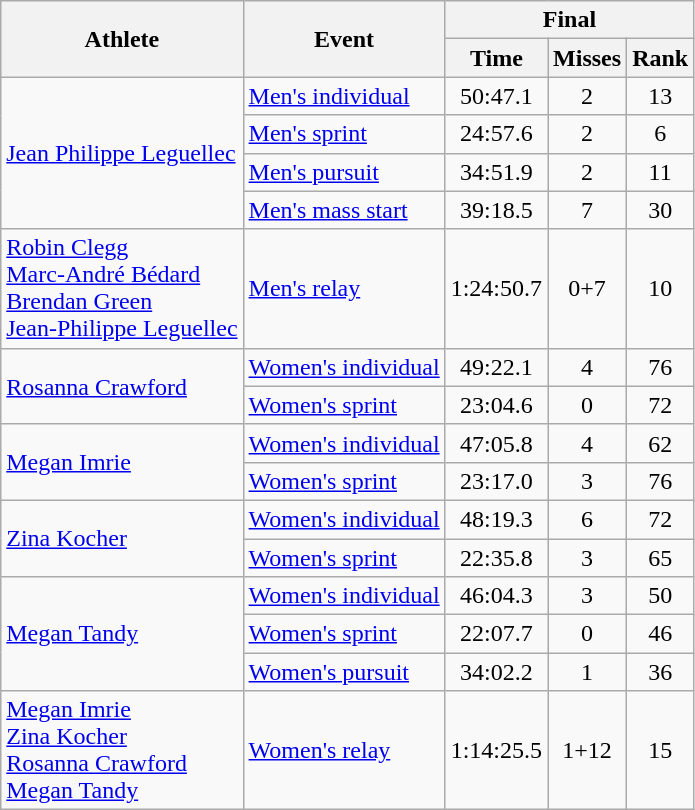<table class="wikitable">
<tr>
<th rowspan="2">Athlete</th>
<th rowspan="2">Event</th>
<th colspan="3">Final</th>
</tr>
<tr>
<th>Time</th>
<th>Misses</th>
<th>Rank</th>
</tr>
<tr>
<td rowspan=4><a href='#'>Jean Philippe Leguellec</a></td>
<td><a href='#'>Men's individual</a></td>
<td align="center">50:47.1</td>
<td align="center">2</td>
<td align="center">13</td>
</tr>
<tr>
<td><a href='#'>Men's sprint</a></td>
<td align="center">24:57.6</td>
<td align="center">2</td>
<td align="center">6</td>
</tr>
<tr>
<td><a href='#'>Men's pursuit</a></td>
<td align="center">34:51.9</td>
<td align="center">2</td>
<td align="center">11</td>
</tr>
<tr>
<td><a href='#'>Men's mass start</a></td>
<td align="center">39:18.5</td>
<td align="center">7</td>
<td align="center">30</td>
</tr>
<tr>
<td><a href='#'>Robin Clegg</a><br><a href='#'>Marc-André Bédard</a><br><a href='#'>Brendan Green</a><br><a href='#'>Jean-Philippe Leguellec</a></td>
<td><a href='#'>Men's relay</a></td>
<td align="center">1:24:50.7</td>
<td align="center">0+7</td>
<td align="center">10</td>
</tr>
<tr>
<td rowspan="2"><a href='#'>Rosanna Crawford</a></td>
<td><a href='#'>Women's individual</a></td>
<td align="center">49:22.1</td>
<td align="center">4</td>
<td align="center">76</td>
</tr>
<tr>
<td><a href='#'>Women's sprint</a></td>
<td align="center">23:04.6</td>
<td align="center">0</td>
<td align="center">72</td>
</tr>
<tr>
<td rowspan="2"><a href='#'>Megan Imrie</a></td>
<td><a href='#'>Women's individual</a></td>
<td align="center">47:05.8</td>
<td align="center">4</td>
<td align="center">62</td>
</tr>
<tr>
<td><a href='#'>Women's sprint</a></td>
<td align="center">23:17.0</td>
<td align="center">3</td>
<td align="center">76</td>
</tr>
<tr>
<td rowspan="2"><a href='#'>Zina Kocher</a></td>
<td><a href='#'>Women's individual</a></td>
<td align="center">48:19.3</td>
<td align="center">6</td>
<td align="center">72</td>
</tr>
<tr>
<td><a href='#'>Women's sprint</a></td>
<td align="center">22:35.8</td>
<td align="center">3</td>
<td align="center">65</td>
</tr>
<tr>
<td rowspan=3><a href='#'>Megan Tandy</a></td>
<td><a href='#'>Women's individual</a></td>
<td align="center">46:04.3</td>
<td align="center">3</td>
<td align="center">50</td>
</tr>
<tr>
<td><a href='#'>Women's sprint</a></td>
<td align="center">22:07.7</td>
<td align="center">0</td>
<td align="center">46</td>
</tr>
<tr>
<td><a href='#'>Women's pursuit</a></td>
<td align="center">34:02.2</td>
<td align="center">1</td>
<td align="center">36</td>
</tr>
<tr>
<td><a href='#'>Megan Imrie</a><br><a href='#'>Zina Kocher</a><br><a href='#'>Rosanna Crawford</a><br><a href='#'>Megan Tandy</a></td>
<td><a href='#'>Women's relay</a></td>
<td aligh="center">1:14:25.5</td>
<td align="center">1+12</td>
<td align="center">15</td>
</tr>
</table>
